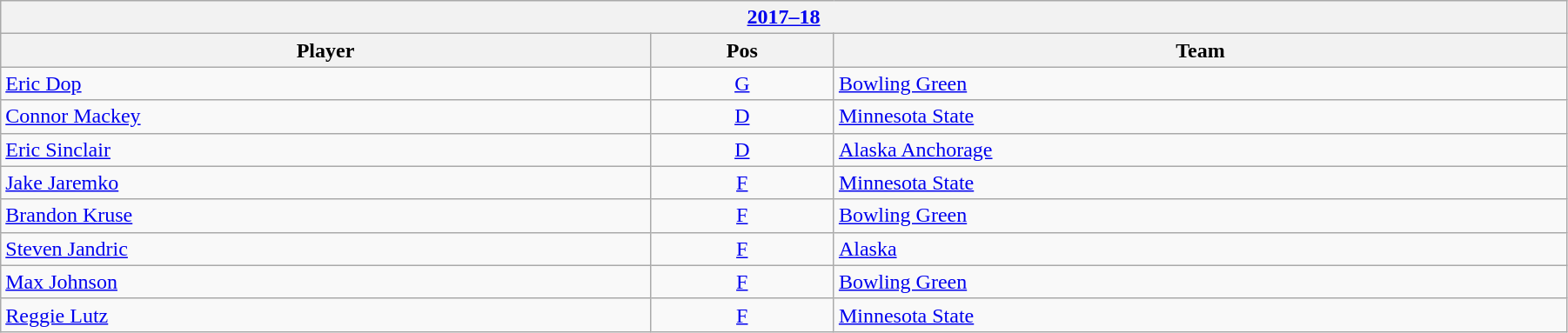<table class="wikitable" width=95%>
<tr>
<th colspan=3><a href='#'>2017–18</a></th>
</tr>
<tr>
<th>Player</th>
<th>Pos</th>
<th>Team</th>
</tr>
<tr>
<td><a href='#'>Eric Dop</a></td>
<td align=center><a href='#'>G</a></td>
<td><a href='#'>Bowling Green</a></td>
</tr>
<tr>
<td><a href='#'>Connor Mackey</a></td>
<td align=center><a href='#'>D</a></td>
<td><a href='#'>Minnesota State</a></td>
</tr>
<tr>
<td><a href='#'>Eric Sinclair</a></td>
<td align=center><a href='#'>D</a></td>
<td><a href='#'>Alaska Anchorage</a></td>
</tr>
<tr>
<td><a href='#'>Jake Jaremko</a></td>
<td align=center><a href='#'>F</a></td>
<td><a href='#'>Minnesota State</a></td>
</tr>
<tr>
<td><a href='#'>Brandon Kruse</a></td>
<td align=center><a href='#'>F</a></td>
<td><a href='#'>Bowling Green</a></td>
</tr>
<tr>
<td><a href='#'>Steven Jandric</a></td>
<td align=center><a href='#'>F</a></td>
<td><a href='#'>Alaska</a></td>
</tr>
<tr>
<td><a href='#'>Max Johnson</a></td>
<td align=center><a href='#'>F</a></td>
<td><a href='#'>Bowling Green</a></td>
</tr>
<tr>
<td><a href='#'>Reggie Lutz</a></td>
<td align=center><a href='#'>F</a></td>
<td><a href='#'>Minnesota State</a></td>
</tr>
</table>
